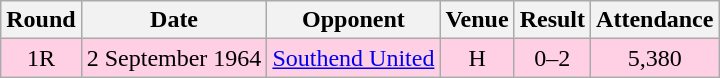<table class="wikitable sortable" style="text-align:center;">
<tr>
<th>Round</th>
<th>Date</th>
<th>Opponent</th>
<th>Venue</th>
<th>Result</th>
<th>Attendance</th>
</tr>
<tr style="background:#ffd0e3;">
<td>1R</td>
<td>2 September 1964</td>
<td><a href='#'>Southend United</a></td>
<td>H</td>
<td>0–2</td>
<td>5,380</td>
</tr>
</table>
